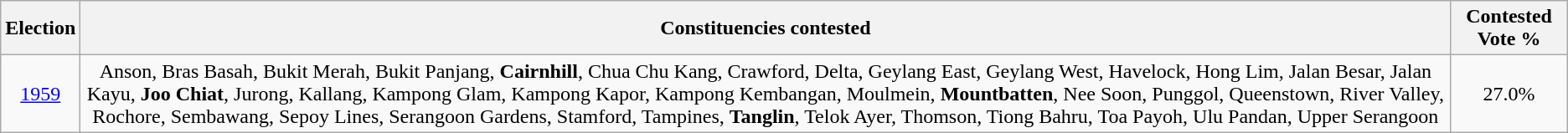<table class="wikitable" style="text-align: center">
<tr>
<th>Election</th>
<th>Constituencies contested</th>
<th>Contested Vote %</th>
</tr>
<tr>
<td><a href='#'>1959</a></td>
<td>Anson, Bras Basah, Bukit Merah, Bukit Panjang,  <strong>Cairnhill</strong>, Chua Chu Kang, Crawford, Delta, Geylang East, Geylang West, Havelock, Hong Lim, Jalan Besar, Jalan Kayu, <strong>Joo Chiat</strong>, Jurong, Kallang, Kampong Glam, Kampong Kapor, Kampong Kembangan, Moulmein, <strong>Mountbatten</strong>, Nee Soon, Punggol, Queenstown, River Valley, Rochore, Sembawang, Sepoy Lines, Serangoon Gardens, Stamford, Tampines, <strong>Tanglin</strong>, Telok Ayer, Thomson, Tiong Bahru, Toa Payoh, Ulu Pandan, Upper Serangoon</td>
<td>27.0%</td>
</tr>
</table>
